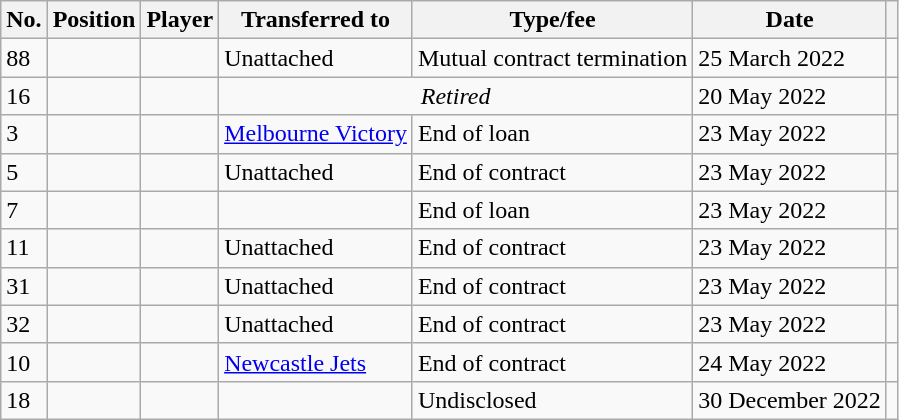<table class="wikitable plainrowheaders sortable" style="text-align:center; text-align:left">
<tr>
<th scope="col">No.</th>
<th scope="col">Position</th>
<th scope="col">Player</th>
<th scope="col">Transferred to</th>
<th scope="col">Type/fee</th>
<th scope="col">Date</th>
<th scope="col" class="unsortable"></th>
</tr>
<tr>
<td>88</td>
<td></td>
<td></td>
<td>Unattached</td>
<td>Mutual contract termination</td>
<td>25 March 2022</td>
<td></td>
</tr>
<tr>
<td>16</td>
<td></td>
<td></td>
<td colspan="2" align=center><em>Retired</em></td>
<td>20 May 2022</td>
<td></td>
</tr>
<tr>
<td>3</td>
<td></td>
<td></td>
<td><a href='#'>Melbourne Victory</a></td>
<td>End of loan</td>
<td>23 May 2022</td>
<td></td>
</tr>
<tr>
<td>5</td>
<td></td>
<td></td>
<td>Unattached</td>
<td>End of contract</td>
<td>23 May 2022</td>
<td></td>
</tr>
<tr>
<td>7</td>
<td></td>
<td></td>
<td></td>
<td>End of loan</td>
<td>23 May 2022</td>
<td></td>
</tr>
<tr>
<td>11</td>
<td></td>
<td></td>
<td>Unattached</td>
<td>End of contract</td>
<td>23 May 2022</td>
<td></td>
</tr>
<tr>
<td>31</td>
<td></td>
<td></td>
<td>Unattached</td>
<td>End of contract</td>
<td>23 May 2022</td>
<td></td>
</tr>
<tr>
<td>32</td>
<td></td>
<td></td>
<td>Unattached</td>
<td>End of contract</td>
<td>23 May 2022</td>
<td></td>
</tr>
<tr>
<td>10</td>
<td></td>
<td></td>
<td><a href='#'>Newcastle Jets</a></td>
<td>End of contract</td>
<td>24 May 2022</td>
<td></td>
</tr>
<tr>
<td>18</td>
<td></td>
<td></td>
<td></td>
<td>Undisclosed</td>
<td>30 December 2022</td>
<td></td>
</tr>
</table>
